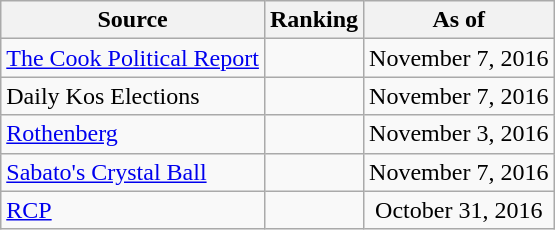<table class="wikitable" style="text-align:center">
<tr>
<th>Source</th>
<th>Ranking</th>
<th>As of</th>
</tr>
<tr>
<td align=left><a href='#'>The Cook Political Report</a></td>
<td></td>
<td>November 7, 2016</td>
</tr>
<tr>
<td align=left>Daily Kos Elections</td>
<td></td>
<td>November 7, 2016</td>
</tr>
<tr>
<td align=left><a href='#'>Rothenberg</a></td>
<td></td>
<td>November 3, 2016</td>
</tr>
<tr>
<td align=left><a href='#'>Sabato's Crystal Ball</a></td>
<td></td>
<td>November 7, 2016</td>
</tr>
<tr>
<td align="left"><a href='#'>RCP</a></td>
<td></td>
<td>October 31, 2016</td>
</tr>
</table>
